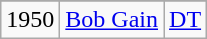<table class="wikitable" style="text-align:center">
<tr>
</tr>
<tr>
<td>1950</td>
<td><a href='#'>Bob Gain</a></td>
<td><a href='#'>DT</a></td>
</tr>
</table>
